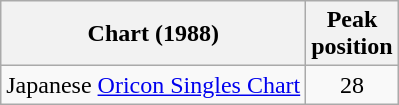<table class="wikitable">
<tr>
<th>Chart (1988)</th>
<th>Peak<br>position</th>
</tr>
<tr>
<td>Japanese <a href='#'>Oricon Singles Chart</a></td>
<td align="center">28</td>
</tr>
</table>
